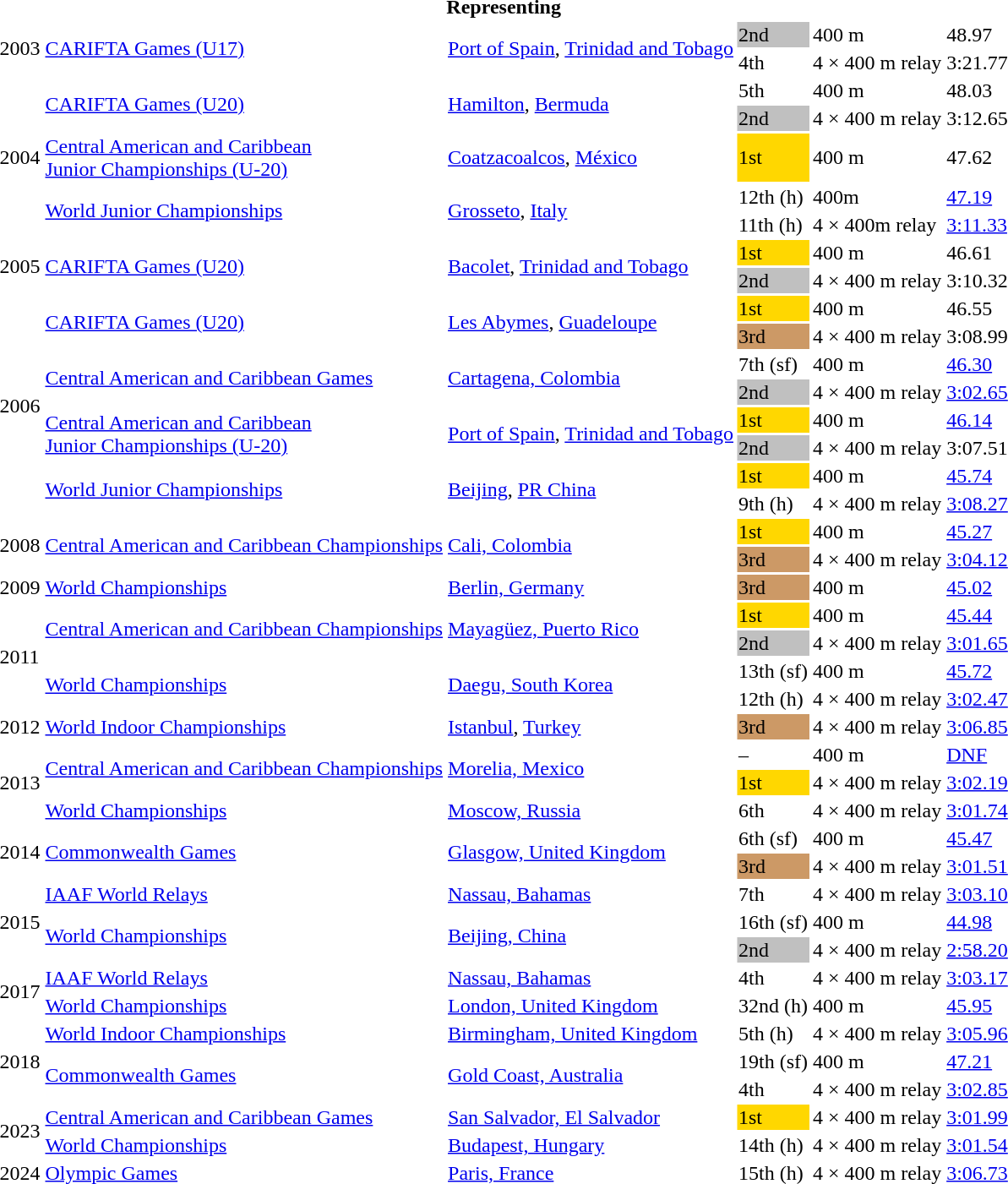<table>
<tr>
<th colspan="6">Representing </th>
</tr>
<tr>
<td rowspan = "2">2003</td>
<td rowspan = "2"><a href='#'>CARIFTA Games (U17)</a></td>
<td rowspan = "2"><a href='#'>Port of Spain</a>, <a href='#'>Trinidad and Tobago</a></td>
<td bgcolor=silver>2nd</td>
<td>400 m</td>
<td>48.97</td>
</tr>
<tr>
<td>4th</td>
<td>4 × 400 m relay</td>
<td>3:21.77</td>
</tr>
<tr>
<td rowspan = "5">2004</td>
<td rowspan = "2"><a href='#'>CARIFTA Games (U20)</a></td>
<td rowspan = "2"><a href='#'>Hamilton</a>, <a href='#'>Bermuda</a></td>
<td>5th</td>
<td>400 m</td>
<td>48.03</td>
</tr>
<tr>
<td bgcolor=silver>2nd</td>
<td>4 × 400 m relay</td>
<td>3:12.65</td>
</tr>
<tr>
<td><a href='#'>Central American and Caribbean<br>Junior Championships (U-20)</a></td>
<td><a href='#'>Coatzacoalcos</a>, <a href='#'>México</a></td>
<td bgcolor=gold>1st</td>
<td>400 m</td>
<td>47.62</td>
</tr>
<tr>
<td rowspan=2><a href='#'>World Junior Championships</a></td>
<td rowspan=2><a href='#'>Grosseto</a>, <a href='#'>Italy</a></td>
<td>12th (h)</td>
<td>400m</td>
<td><a href='#'>47.19</a></td>
</tr>
<tr>
<td>11th (h)</td>
<td>4 × 400m relay</td>
<td><a href='#'>3:11.33</a></td>
</tr>
<tr>
<td rowspan = "2">2005</td>
<td rowspan = "2"><a href='#'>CARIFTA Games (U20)</a></td>
<td rowspan = "2"><a href='#'>Bacolet</a>, <a href='#'>Trinidad and Tobago</a></td>
<td bgcolor=gold>1st</td>
<td>400 m</td>
<td>46.61</td>
</tr>
<tr>
<td bgcolor=silver>2nd</td>
<td>4 × 400 m relay</td>
<td>3:10.32</td>
</tr>
<tr>
<td rowspan = "8">2006</td>
<td rowspan = "2"><a href='#'>CARIFTA Games (U20)</a></td>
<td rowspan = "2"><a href='#'>Les Abymes</a>, <a href='#'>Guadeloupe</a></td>
<td bgcolor=gold>1st</td>
<td>400 m</td>
<td>46.55</td>
</tr>
<tr>
<td bgcolor=cc9966>3rd</td>
<td>4 × 400 m relay</td>
<td>3:08.99</td>
</tr>
<tr>
<td rowspan = "2"><a href='#'>Central American and Caribbean Games</a></td>
<td rowspan = "2"><a href='#'>Cartagena, Colombia</a></td>
<td>7th (sf)</td>
<td>400 m</td>
<td><a href='#'>46.30</a></td>
</tr>
<tr>
<td bgcolor="silver">2nd</td>
<td>4 × 400 m relay</td>
<td><a href='#'>3:02.65</a></td>
</tr>
<tr>
<td rowspan = "2"><a href='#'>Central American and Caribbean<br>Junior Championships (U-20)</a></td>
<td rowspan = "2"><a href='#'>Port of Spain</a>, <a href='#'>Trinidad and Tobago</a></td>
<td bgcolor=gold>1st</td>
<td>400 m</td>
<td><a href='#'>46.14</a></td>
</tr>
<tr>
<td bgcolor=silver>2nd</td>
<td>4 × 400 m relay</td>
<td>3:07.51</td>
</tr>
<tr>
<td rowspan=2><a href='#'>World Junior Championships</a></td>
<td rowspan=2><a href='#'>Beijing</a>, <a href='#'>PR China</a></td>
<td bgcolor="gold">1st</td>
<td>400 m</td>
<td><a href='#'>45.74</a></td>
</tr>
<tr>
<td>9th (h)</td>
<td>4 × 400 m relay</td>
<td><a href='#'>3:08.27</a></td>
</tr>
<tr>
<td rowspan=2>2008</td>
<td rowspan=2><a href='#'>Central American and Caribbean Championships</a></td>
<td rowspan=2><a href='#'>Cali, Colombia</a></td>
<td bgcolor="gold">1st</td>
<td>400 m</td>
<td><a href='#'>45.27</a></td>
</tr>
<tr>
<td bgcolor="cc9966">3rd</td>
<td>4 × 400 m relay</td>
<td><a href='#'>3:04.12</a></td>
</tr>
<tr>
<td>2009</td>
<td><a href='#'>World Championships</a></td>
<td><a href='#'>Berlin, Germany</a></td>
<td bgcolor="cc9966">3rd</td>
<td>400 m</td>
<td><a href='#'>45.02</a></td>
</tr>
<tr>
<td rowspan=4>2011</td>
<td rowspan=2><a href='#'>Central American and Caribbean Championships</a></td>
<td rowspan=2><a href='#'>Mayagüez, Puerto Rico</a></td>
<td bgcolor="gold">1st</td>
<td>400 m</td>
<td><a href='#'>45.44</a></td>
</tr>
<tr>
<td bgcolor="silver">2nd</td>
<td>4 × 400 m relay</td>
<td><a href='#'>3:01.65</a></td>
</tr>
<tr>
<td rowspan=2><a href='#'>World Championships</a></td>
<td rowspan=2><a href='#'>Daegu, South Korea</a></td>
<td>13th (sf)</td>
<td>400 m</td>
<td><a href='#'>45.72</a></td>
</tr>
<tr>
<td>12th (h)</td>
<td>4 × 400 m relay</td>
<td><a href='#'>3:02.47</a></td>
</tr>
<tr>
<td>2012</td>
<td><a href='#'>World Indoor Championships</a></td>
<td><a href='#'>Istanbul</a>, <a href='#'>Turkey</a></td>
<td bgcolor="cc9966">3rd</td>
<td>4 × 400 m relay</td>
<td><a href='#'>3:06.85</a></td>
</tr>
<tr>
<td rowspan=3>2013</td>
<td rowspan=2><a href='#'>Central American and Caribbean Championships</a></td>
<td rowspan=2><a href='#'>Morelia, Mexico</a></td>
<td>–</td>
<td>400 m</td>
<td><a href='#'>DNF</a></td>
</tr>
<tr>
<td bgcolor="gold">1st</td>
<td>4 × 400 m relay</td>
<td><a href='#'>3:02.19</a></td>
</tr>
<tr>
<td><a href='#'>World Championships</a></td>
<td><a href='#'>Moscow, Russia</a></td>
<td>6th</td>
<td>4 × 400 m relay</td>
<td><a href='#'>3:01.74</a></td>
</tr>
<tr>
<td rowspan=2>2014</td>
<td rowspan=2><a href='#'>Commonwealth Games</a></td>
<td rowspan=2><a href='#'>Glasgow, United Kingdom</a></td>
<td>6th (sf)</td>
<td>400 m</td>
<td><a href='#'>45.47</a></td>
</tr>
<tr>
<td bgcolor="cc9966">3rd</td>
<td>4 × 400 m relay</td>
<td><a href='#'>3:01.51</a></td>
</tr>
<tr>
<td rowspan=3>2015</td>
<td><a href='#'>IAAF World Relays</a></td>
<td><a href='#'>Nassau, Bahamas</a></td>
<td>7th</td>
<td>4 × 400 m relay</td>
<td><a href='#'>3:03.10</a></td>
</tr>
<tr>
<td rowspan=2><a href='#'>World Championships</a></td>
<td rowspan=2><a href='#'>Beijing, China</a></td>
<td>16th (sf)</td>
<td>400 m</td>
<td><a href='#'>44.98</a></td>
</tr>
<tr>
<td bgcolor=silver>2nd</td>
<td>4 × 400 m relay</td>
<td><a href='#'>2:58.20</a></td>
</tr>
<tr>
<td rowspan=2>2017</td>
<td><a href='#'>IAAF World Relays</a></td>
<td><a href='#'>Nassau, Bahamas</a></td>
<td>4th</td>
<td>4 × 400 m relay</td>
<td><a href='#'>3:03.17</a></td>
</tr>
<tr>
<td><a href='#'>World Championships</a></td>
<td><a href='#'>London, United Kingdom</a></td>
<td>32nd (h)</td>
<td>400 m</td>
<td><a href='#'>45.95</a></td>
</tr>
<tr>
<td rowspan=3>2018</td>
<td><a href='#'>World Indoor Championships</a></td>
<td><a href='#'>Birmingham, United Kingdom</a></td>
<td>5th (h)</td>
<td>4 × 400 m relay</td>
<td><a href='#'>3:05.96</a></td>
</tr>
<tr>
<td rowspan=2><a href='#'>Commonwealth Games</a></td>
<td rowspan=2><a href='#'>Gold Coast, Australia</a></td>
<td>19th (sf)</td>
<td>400 m</td>
<td><a href='#'>47.21</a></td>
</tr>
<tr>
<td>4th</td>
<td>4 × 400 m relay</td>
<td><a href='#'>3:02.85</a></td>
</tr>
<tr>
<td rowspan=2>2023</td>
<td><a href='#'>Central American and Caribbean Games</a></td>
<td><a href='#'>San Salvador, El Salvador</a></td>
<td bgcolor=gold>1st</td>
<td>4 × 400 m relay</td>
<td><a href='#'>3:01.99</a></td>
</tr>
<tr>
<td><a href='#'>World Championships</a></td>
<td><a href='#'>Budapest, Hungary</a></td>
<td>14th (h)</td>
<td>4 × 400 m relay</td>
<td><a href='#'>3:01.54</a></td>
</tr>
<tr>
<td>2024</td>
<td><a href='#'>Olympic Games</a></td>
<td><a href='#'>Paris, France</a></td>
<td>15th (h)</td>
<td>4 × 400 m relay</td>
<td><a href='#'>3:06.73</a></td>
</tr>
</table>
